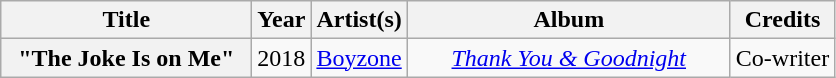<table class="wikitable plainrowheaders" style="text-align:center;">
<tr>
<th scope="col" style="width:10em;">Title</th>
<th scope="col">Year</th>
<th scope="col">Artist(s)</th>
<th scope="col" style="width:13em;">Album</th>
<th scope="col">Credits</th>
</tr>
<tr>
<th scope="row">"The Joke Is on Me"</th>
<td>2018</td>
<td><a href='#'>Boyzone</a></td>
<td><em><a href='#'>Thank You & Goodnight</a></em></td>
<td>Co-writer</td>
</tr>
</table>
